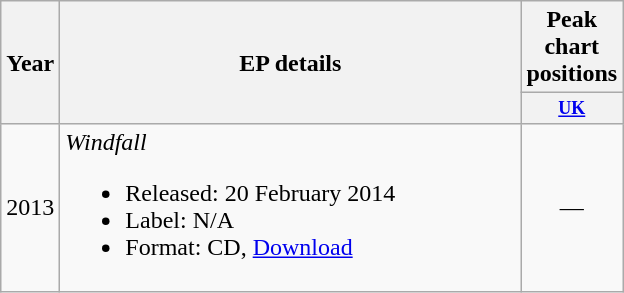<table class="wikitable" border="1">
<tr>
<th rowspan="2">Year</th>
<th rowspan="2" width="300">EP details</th>
<th>Peak chart positions</th>
</tr>
<tr>
<th style="width:3em;font-size:75%;"><a href='#'>UK</a><br></th>
</tr>
<tr>
<td>2013</td>
<td><em>Windfall</em><br><ul><li>Released: 20 February 2014  </li><li>Label: N/A</li><li>Format: CD, <a href='#'>Download</a></li></ul></td>
<td align="center">—</td>
</tr>
</table>
